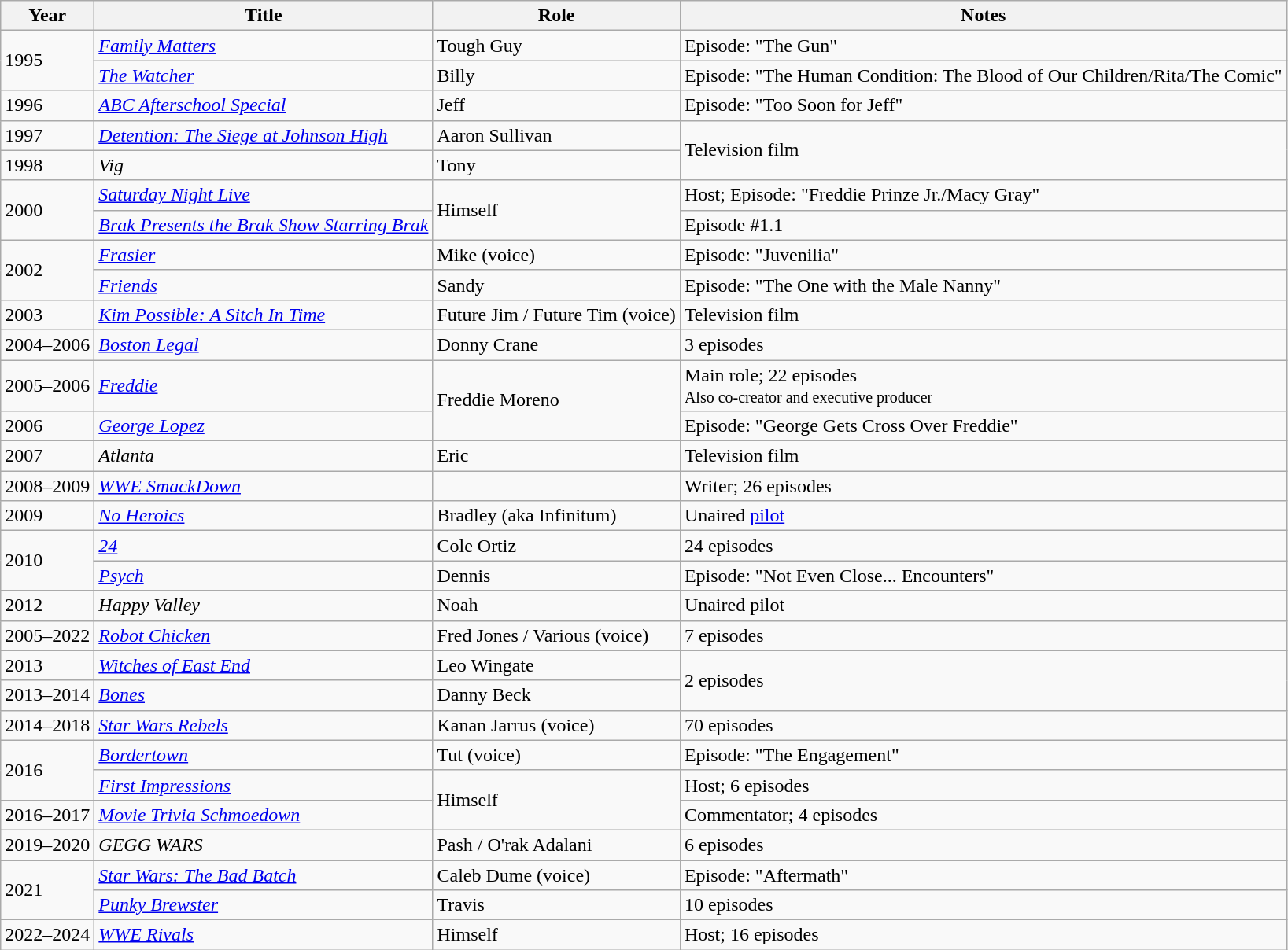<table class="wikitable sortable">
<tr>
<th>Year</th>
<th>Title</th>
<th>Role</th>
<th>Notes</th>
</tr>
<tr>
<td rowspan="2">1995</td>
<td><em><a href='#'>Family Matters</a></em></td>
<td>Tough Guy</td>
<td>Episode: "The Gun"</td>
</tr>
<tr>
<td><em><a href='#'>The Watcher</a></em></td>
<td>Billy</td>
<td>Episode: "The Human Condition: The Blood of Our Children/Rita/The Comic"</td>
</tr>
<tr>
<td>1996</td>
<td><em><a href='#'>ABC Afterschool Special</a></em></td>
<td>Jeff</td>
<td>Episode: "Too Soon for Jeff"</td>
</tr>
<tr>
<td>1997</td>
<td><em><a href='#'>Detention: The Siege at Johnson High</a></em></td>
<td>Aaron Sullivan</td>
<td rowspan="2">Television film</td>
</tr>
<tr>
<td>1998</td>
<td><em>Vig</em></td>
<td>Tony</td>
</tr>
<tr>
<td rowspan="2">2000</td>
<td><em><a href='#'>Saturday Night Live</a></em></td>
<td rowspan="2">Himself</td>
<td>Host; Episode: "Freddie Prinze Jr./Macy Gray"</td>
</tr>
<tr>
<td><em><a href='#'>Brak Presents the Brak Show Starring Brak</a></em></td>
<td>Episode #1.1</td>
</tr>
<tr>
<td rowspan="2">2002</td>
<td><em><a href='#'>Frasier</a></em></td>
<td>Mike (voice)</td>
<td>Episode: "Juvenilia"</td>
</tr>
<tr>
<td><em><a href='#'>Friends</a></em></td>
<td>Sandy</td>
<td>Episode: "The One with the Male Nanny"</td>
</tr>
<tr>
<td>2003</td>
<td><em><a href='#'>Kim Possible: A Sitch In Time</a></em></td>
<td>Future Jim / Future Tim (voice)</td>
<td>Television film</td>
</tr>
<tr>
<td>2004–2006</td>
<td><em><a href='#'>Boston Legal</a></em></td>
<td>Donny Crane</td>
<td>3 episodes</td>
</tr>
<tr>
<td>2005–2006</td>
<td><em><a href='#'>Freddie</a></em></td>
<td rowspan="2">Freddie Moreno</td>
<td>Main role; 22 episodes<br><small>Also co-creator and executive producer</small></td>
</tr>
<tr>
<td>2006</td>
<td><em><a href='#'>George Lopez</a></em></td>
<td>Episode: "George Gets Cross Over Freddie"</td>
</tr>
<tr>
<td>2007</td>
<td><em>Atlanta</em></td>
<td>Eric</td>
<td>Television film</td>
</tr>
<tr>
<td>2008–2009</td>
<td><em><a href='#'>WWE SmackDown</a></em></td>
<td></td>
<td>Writer; 26 episodes</td>
</tr>
<tr>
<td>2009</td>
<td><em><a href='#'>No Heroics</a></em></td>
<td>Bradley (aka Infinitum)</td>
<td>Unaired <a href='#'>pilot</a></td>
</tr>
<tr>
<td rowspan="2">2010</td>
<td><em><a href='#'>24</a></em></td>
<td>Cole Ortiz</td>
<td>24 episodes</td>
</tr>
<tr>
<td><em><a href='#'>Psych</a></em></td>
<td>Dennis</td>
<td>Episode: "Not Even Close... Encounters"</td>
</tr>
<tr>
<td>2012</td>
<td><em>Happy Valley</em></td>
<td>Noah</td>
<td>Unaired pilot</td>
</tr>
<tr>
<td>2005–2022</td>
<td><em><a href='#'>Robot Chicken</a></em></td>
<td>Fred Jones / Various (voice)</td>
<td>7 episodes</td>
</tr>
<tr>
<td>2013</td>
<td><em><a href='#'>Witches of East End</a></em></td>
<td>Leo Wingate</td>
<td rowspan="2">2 episodes</td>
</tr>
<tr>
<td>2013–2014</td>
<td><em><a href='#'>Bones</a></em></td>
<td>Danny Beck</td>
</tr>
<tr>
<td>2014–2018</td>
<td><em><a href='#'>Star Wars Rebels</a></em></td>
<td>Kanan Jarrus (voice)</td>
<td>70 episodes</td>
</tr>
<tr>
<td rowspan="2">2016</td>
<td><em><a href='#'>Bordertown</a></em></td>
<td>Tut (voice)</td>
<td>Episode: "The Engagement"</td>
</tr>
<tr>
<td><em><a href='#'>First Impressions</a></em></td>
<td rowspan="2">Himself</td>
<td>Host; 6 episodes</td>
</tr>
<tr>
<td>2016–2017</td>
<td><em><a href='#'>Movie Trivia Schmoedown</a></em></td>
<td>Commentator; 4 episodes</td>
</tr>
<tr>
<td>2019–2020</td>
<td><em>GEGG WARS</em></td>
<td>Pash / O'rak Adalani</td>
<td>6 episodes</td>
</tr>
<tr>
<td rowspan="2">2021</td>
<td><em><a href='#'>Star Wars: The Bad Batch</a></em></td>
<td>Caleb Dume (voice)</td>
<td>Episode: "Aftermath"</td>
</tr>
<tr>
<td><em><a href='#'>Punky Brewster</a></em></td>
<td>Travis</td>
<td>10 episodes</td>
</tr>
<tr>
<td>2022–2024</td>
<td><em><a href='#'>WWE Rivals</a></em></td>
<td>Himself</td>
<td>Host; 16 episodes</td>
</tr>
</table>
